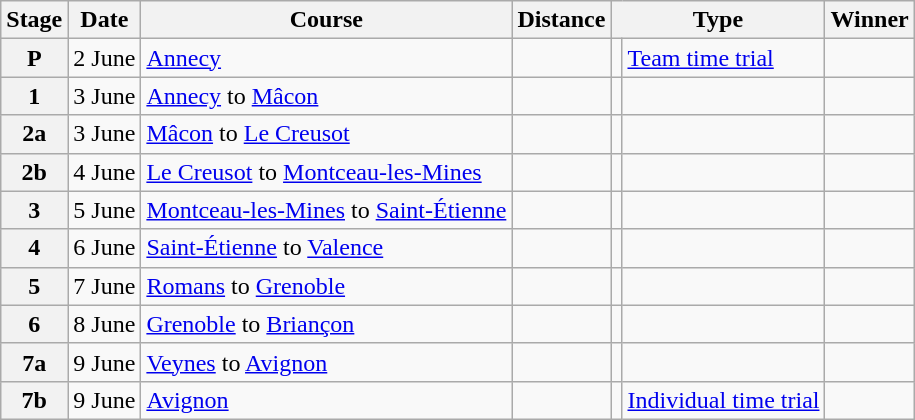<table class="wikitable">
<tr>
<th>Stage</th>
<th>Date</th>
<th>Course</th>
<th>Distance</th>
<th scope="col" colspan="2">Type</th>
<th>Winner</th>
</tr>
<tr>
<th scope="row" style="text-align:center;">P</th>
<td style="text-align:center;">2 June</td>
<td><a href='#'>Annecy</a></td>
<td style="text-align:center;"></td>
<td></td>
<td><a href='#'>Team time trial</a></td>
<td></td>
</tr>
<tr>
<th scope="row" style="text-align:center;">1</th>
<td style="text-align:center;">3 June</td>
<td><a href='#'>Annecy</a> to <a href='#'>Mâcon</a></td>
<td style="text-align:center;"></td>
<td></td>
<td></td>
<td></td>
</tr>
<tr>
<th scope="row" style="text-align:center;">2a</th>
<td style="text-align:center;">3 June</td>
<td><a href='#'>Mâcon</a> to <a href='#'>Le Creusot</a></td>
<td style="text-align:center;"></td>
<td></td>
<td></td>
<td></td>
</tr>
<tr>
<th scope="row" style="text-align:center;">2b</th>
<td style="text-align:center;">4 June</td>
<td><a href='#'>Le Creusot</a> to <a href='#'>Montceau-les-Mines</a></td>
<td style="text-align:center;"></td>
<td></td>
<td></td>
<td></td>
</tr>
<tr>
<th scope="row" style="text-align:center;">3</th>
<td style="text-align:center;">5 June</td>
<td><a href='#'>Montceau-les-Mines</a> to <a href='#'>Saint-Étienne</a></td>
<td style="text-align:center;"></td>
<td></td>
<td></td>
<td></td>
</tr>
<tr>
<th scope="row" style="text-align:center;">4</th>
<td style="text-align:center;">6 June</td>
<td><a href='#'>Saint-Étienne</a> to <a href='#'>Valence</a></td>
<td style="text-align:center;"></td>
<td></td>
<td></td>
<td></td>
</tr>
<tr>
<th scope="row" style="text-align:center;">5</th>
<td style="text-align:center;">7 June</td>
<td><a href='#'>Romans</a> to <a href='#'>Grenoble</a></td>
<td style="text-align:center;"></td>
<td></td>
<td></td>
<td></td>
</tr>
<tr>
<th scope="row" style="text-align:center;">6</th>
<td style="text-align:center;">8 June</td>
<td><a href='#'>Grenoble</a> to <a href='#'>Briançon</a></td>
<td style="text-align:center;"></td>
<td></td>
<td></td>
<td></td>
</tr>
<tr>
<th scope="row" style="text-align:center;">7a</th>
<td style="text-align:center;">9 June</td>
<td><a href='#'>Veynes</a> to <a href='#'>Avignon</a></td>
<td style="text-align:center;"></td>
<td></td>
<td></td>
<td></td>
</tr>
<tr>
<th scope="row" style="text-align:center;">7b</th>
<td style="text-align:center;">9 June</td>
<td><a href='#'>Avignon</a></td>
<td style="text-align:center;"></td>
<td></td>
<td><a href='#'>Individual time trial</a></td>
<td></td>
</tr>
</table>
